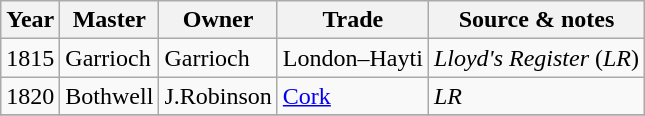<table class="sortable wikitable">
<tr>
<th>Year</th>
<th>Master</th>
<th>Owner</th>
<th>Trade</th>
<th>Source & notes</th>
</tr>
<tr>
<td>1815</td>
<td>Garrioch</td>
<td>Garrioch</td>
<td>London–Hayti</td>
<td><em>Lloyd's Register</em> (<em>LR</em>)</td>
</tr>
<tr>
<td>1820</td>
<td>Bothwell</td>
<td>J.Robinson</td>
<td><a href='#'>Cork</a></td>
<td><em>LR</em></td>
</tr>
<tr>
</tr>
</table>
